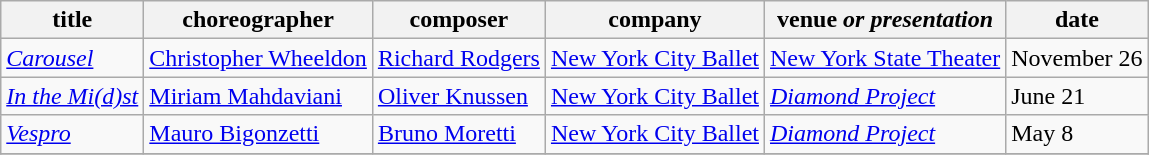<table class="wikitable sortable">
<tr>
<th>title</th>
<th>choreographer</th>
<th>composer</th>
<th>company</th>
<th>venue <em>or presentation</em></th>
<th>date</th>
</tr>
<tr>
<td><em><a href='#'>Carousel</a></em></td>
<td><a href='#'>Christopher Wheeldon</a></td>
<td><a href='#'>Richard Rodgers</a></td>
<td><a href='#'>New York City Ballet</a></td>
<td><a href='#'>New York State Theater</a></td>
<td>November 26</td>
</tr>
<tr>
<td><em><a href='#'>In the Mi(d)st</a></em></td>
<td><a href='#'>Miriam Mahdaviani</a></td>
<td><a href='#'>Oliver Knussen</a></td>
<td><a href='#'>New York City Ballet</a></td>
<td><em><a href='#'>Diamond Project</a></em></td>
<td>June 21</td>
</tr>
<tr>
<td><em><a href='#'>Vespro</a></em></td>
<td><a href='#'>Mauro Bigonzetti</a></td>
<td><a href='#'>Bruno Moretti</a></td>
<td><a href='#'>New York City Ballet</a></td>
<td><em><a href='#'>Diamond Project</a></em></td>
<td>May 8</td>
</tr>
<tr>
</tr>
</table>
